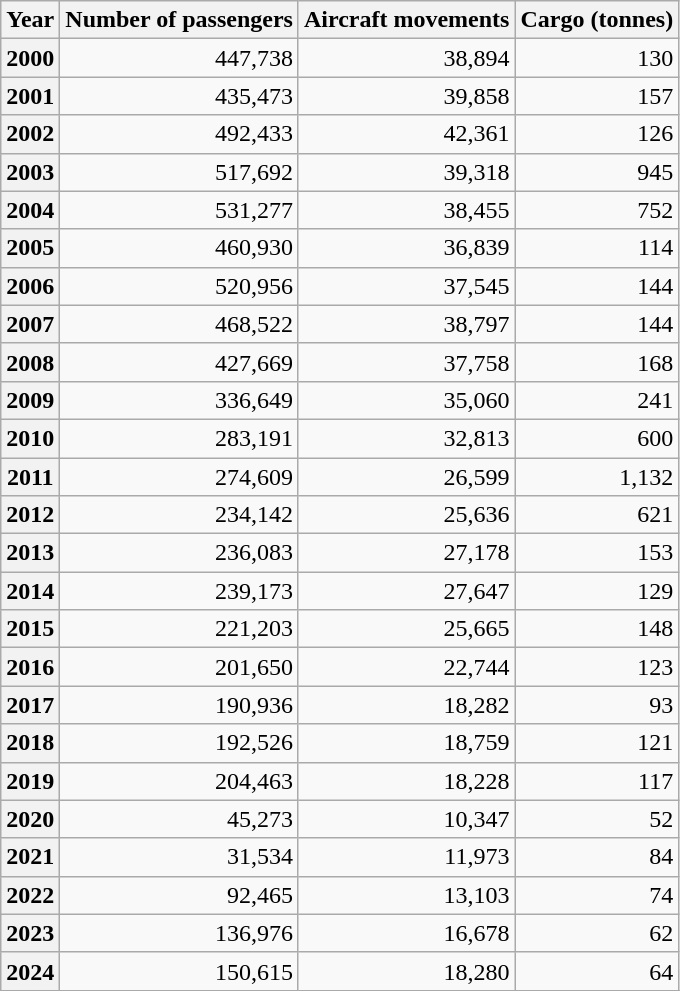<table class="wikitable sortable"  style="text-align:right; margin:0;">
<tr>
<th>Year</th>
<th>Number of passengers</th>
<th>Aircraft movements</th>
<th>Cargo (tonnes)</th>
</tr>
<tr>
<th>2000</th>
<td>447,738</td>
<td>38,894</td>
<td>130</td>
</tr>
<tr>
<th>2001</th>
<td>435,473</td>
<td>39,858</td>
<td>157</td>
</tr>
<tr>
<th>2002</th>
<td>492,433</td>
<td>42,361</td>
<td>126</td>
</tr>
<tr>
<th>2003</th>
<td>517,692</td>
<td>39,318</td>
<td>945</td>
</tr>
<tr>
<th>2004</th>
<td>531,277</td>
<td>38,455</td>
<td>752</td>
</tr>
<tr>
<th>2005</th>
<td>460,930</td>
<td>36,839</td>
<td>114</td>
</tr>
<tr>
<th>2006</th>
<td>520,956</td>
<td>37,545</td>
<td>144</td>
</tr>
<tr>
<th>2007</th>
<td>468,522</td>
<td>38,797</td>
<td>144</td>
</tr>
<tr>
<th>2008</th>
<td>427,669</td>
<td>37,758</td>
<td>168</td>
</tr>
<tr>
<th>2009</th>
<td>336,649</td>
<td>35,060</td>
<td>241</td>
</tr>
<tr>
<th>2010</th>
<td>283,191</td>
<td>32,813</td>
<td>600</td>
</tr>
<tr>
<th>2011</th>
<td>274,609</td>
<td>26,599</td>
<td>1,132</td>
</tr>
<tr>
<th>2012</th>
<td>234,142</td>
<td>25,636</td>
<td>621</td>
</tr>
<tr>
<th>2013</th>
<td>236,083</td>
<td>27,178</td>
<td>153</td>
</tr>
<tr>
<th>2014</th>
<td>239,173</td>
<td>27,647</td>
<td>129</td>
</tr>
<tr>
<th>2015</th>
<td>221,203</td>
<td>25,665</td>
<td>148</td>
</tr>
<tr>
<th>2016</th>
<td>201,650</td>
<td>22,744</td>
<td>123</td>
</tr>
<tr>
<th>2017</th>
<td>190,936</td>
<td>18,282</td>
<td>93</td>
</tr>
<tr>
<th>2018</th>
<td>192,526</td>
<td>18,759</td>
<td>121</td>
</tr>
<tr>
<th>2019</th>
<td>204,463</td>
<td>18,228</td>
<td>117</td>
</tr>
<tr>
<th>2020</th>
<td>45,273</td>
<td>10,347</td>
<td>52</td>
</tr>
<tr>
<th>2021</th>
<td>31,534</td>
<td>11,973</td>
<td>84</td>
</tr>
<tr>
<th>2022</th>
<td>92,465</td>
<td>13,103</td>
<td>74</td>
</tr>
<tr>
<th>2023</th>
<td>136,976</td>
<td>16,678</td>
<td>62</td>
</tr>
<tr>
<th>2024</th>
<td>150,615</td>
<td>18,280</td>
<td>64</td>
</tr>
<tr>
</tr>
</table>
